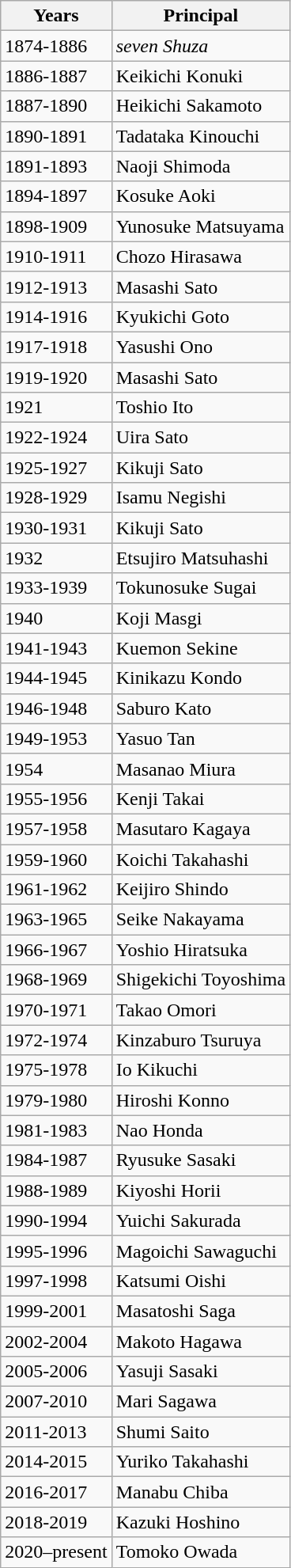<table class="wikitable">
<tr>
<th>Years</th>
<th>Principal</th>
</tr>
<tr>
<td>1874-1886</td>
<td><em>seven Shuza</em></td>
</tr>
<tr>
<td>1886-1887</td>
<td>Keikichi Konuki</td>
</tr>
<tr>
<td>1887-1890</td>
<td>Heikichi Sakamoto</td>
</tr>
<tr>
<td>1890-1891</td>
<td>Tadataka Kinouchi</td>
</tr>
<tr>
<td>1891-1893</td>
<td>Naoji Shimoda</td>
</tr>
<tr>
<td>1894-1897</td>
<td>Kosuke Aoki</td>
</tr>
<tr>
<td>1898-1909</td>
<td>Yunosuke Matsuyama</td>
</tr>
<tr>
<td>1910-1911</td>
<td>Chozo Hirasawa</td>
</tr>
<tr>
<td>1912-1913</td>
<td>Masashi Sato</td>
</tr>
<tr>
<td>1914-1916</td>
<td>Kyukichi Goto</td>
</tr>
<tr>
<td>1917-1918</td>
<td>Yasushi Ono</td>
</tr>
<tr>
<td>1919-1920</td>
<td>Masashi Sato</td>
</tr>
<tr>
<td>1921</td>
<td>Toshio Ito</td>
</tr>
<tr>
<td>1922-1924</td>
<td>Uira Sato</td>
</tr>
<tr>
<td>1925-1927</td>
<td>Kikuji Sato</td>
</tr>
<tr>
<td>1928-1929</td>
<td>Isamu Negishi</td>
</tr>
<tr>
<td>1930-1931</td>
<td>Kikuji Sato</td>
</tr>
<tr>
<td>1932</td>
<td>Etsujiro Matsuhashi</td>
</tr>
<tr>
<td>1933-1939</td>
<td>Tokunosuke Sugai</td>
</tr>
<tr>
<td>1940</td>
<td>Koji Masgi</td>
</tr>
<tr>
<td>1941-1943</td>
<td>Kuemon Sekine</td>
</tr>
<tr>
<td>1944-1945</td>
<td>Kinikazu Kondo</td>
</tr>
<tr>
<td>1946-1948</td>
<td>Saburo Kato</td>
</tr>
<tr>
<td>1949-1953</td>
<td>Yasuo Tan</td>
</tr>
<tr>
<td>1954</td>
<td>Masanao Miura</td>
</tr>
<tr>
<td>1955-1956</td>
<td>Kenji Takai</td>
</tr>
<tr>
<td>1957-1958</td>
<td>Masutaro Kagaya</td>
</tr>
<tr>
<td>1959-1960</td>
<td>Koichi Takahashi</td>
</tr>
<tr>
<td>1961-1962</td>
<td>Keijiro Shindo</td>
</tr>
<tr>
<td>1963-1965</td>
<td>Seike Nakayama</td>
</tr>
<tr>
<td>1966-1967</td>
<td>Yoshio Hiratsuka</td>
</tr>
<tr>
<td>1968-1969</td>
<td>Shigekichi Toyoshima</td>
</tr>
<tr>
<td>1970-1971</td>
<td>Takao Omori</td>
</tr>
<tr>
<td>1972-1974</td>
<td>Kinzaburo Tsuruya</td>
</tr>
<tr>
<td>1975-1978</td>
<td>Io Kikuchi</td>
</tr>
<tr>
<td>1979-1980</td>
<td>Hiroshi Konno</td>
</tr>
<tr>
<td>1981-1983</td>
<td>Nao Honda</td>
</tr>
<tr>
<td>1984-1987</td>
<td>Ryusuke Sasaki</td>
</tr>
<tr>
<td>1988-1989</td>
<td>Kiyoshi Horii</td>
</tr>
<tr>
<td>1990-1994</td>
<td>Yuichi Sakurada</td>
</tr>
<tr>
<td>1995-1996</td>
<td>Magoichi Sawaguchi</td>
</tr>
<tr>
<td>1997-1998</td>
<td>Katsumi Oishi</td>
</tr>
<tr>
<td>1999-2001</td>
<td>Masatoshi Saga</td>
</tr>
<tr>
<td>2002-2004</td>
<td>Makoto Hagawa</td>
</tr>
<tr>
<td>2005-2006</td>
<td>Yasuji Sasaki</td>
</tr>
<tr>
<td>2007-2010</td>
<td>Mari Sagawa</td>
</tr>
<tr>
<td>2011-2013</td>
<td>Shumi Saito</td>
</tr>
<tr>
<td>2014-2015</td>
<td>Yuriko Takahashi</td>
</tr>
<tr>
<td>2016-2017</td>
<td>Manabu Chiba</td>
</tr>
<tr>
<td>2018-2019</td>
<td>Kazuki Hoshino</td>
</tr>
<tr>
<td>2020–present</td>
<td>Tomoko Owada</td>
</tr>
</table>
